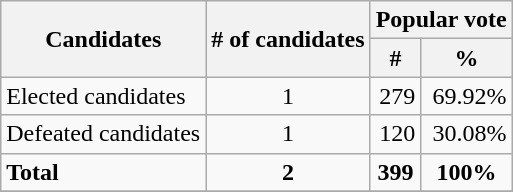<table class="wikitable">
<tr>
<th rowspan="2">Candidates</th>
<th rowspan="2"># of candidates</th>
<th colspan="2">Popular vote</th>
</tr>
<tr>
<th>#</th>
<th>%</th>
</tr>
<tr>
<td>Elected candidates</td>
<td align="center">1</td>
<td align="right">279</td>
<td align="right">69.92%</td>
</tr>
<tr>
<td>Defeated candidates</td>
<td align="center">1</td>
<td align="right">120</td>
<td align="right">30.08%</td>
</tr>
<tr>
<td><strong>Total</strong></td>
<td align="center"><strong>2</strong></td>
<td align="center"><strong>399</strong></td>
<td align="center"><strong>100%</strong></td>
</tr>
<tr>
</tr>
</table>
